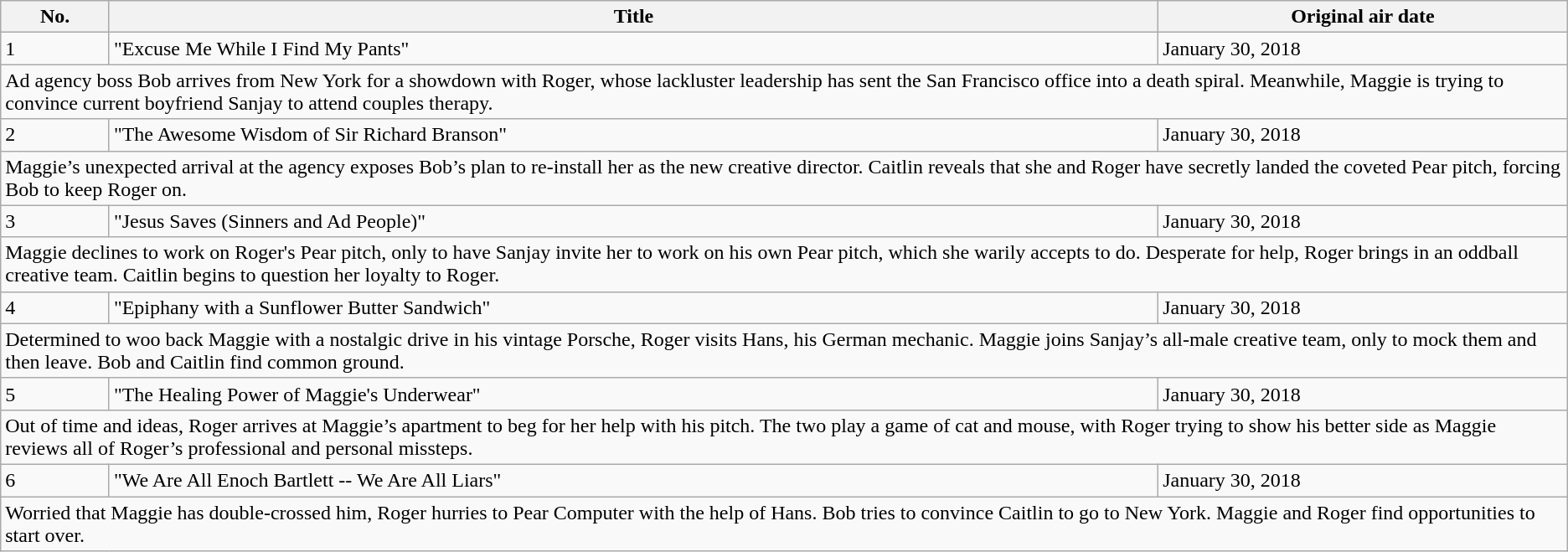<table class="wikitable">
<tr>
<th>No.</th>
<th>Title</th>
<th>Original air date</th>
</tr>
<tr>
<td>1</td>
<td>"Excuse Me While I Find My Pants"</td>
<td>January 30, 2018</td>
</tr>
<tr>
<td colspan="3">Ad agency boss Bob arrives from New York for a showdown with Roger, whose lackluster leadership has sent the San Francisco office into a death spiral. Meanwhile, Maggie is trying to convince current boyfriend Sanjay to attend couples therapy.</td>
</tr>
<tr>
<td>2</td>
<td>"The Awesome Wisdom of Sir Richard Branson"</td>
<td>January 30, 2018</td>
</tr>
<tr>
<td colspan="3">Maggie’s unexpected arrival at the agency exposes Bob’s plan to re-install her as the new creative director. Caitlin reveals that she and Roger have secretly landed the coveted Pear pitch, forcing Bob to keep Roger on.</td>
</tr>
<tr>
<td>3</td>
<td>"Jesus Saves (Sinners and Ad People)"</td>
<td>January 30, 2018</td>
</tr>
<tr>
<td colspan="3">Maggie declines to work on Roger's Pear pitch, only to have Sanjay invite her to work on his own Pear pitch, which she warily accepts to do. Desperate for help, Roger brings in an oddball creative team. Caitlin begins to question her loyalty to Roger.</td>
</tr>
<tr>
<td>4</td>
<td>"Epiphany with a Sunflower Butter Sandwich"</td>
<td>January 30, 2018</td>
</tr>
<tr>
<td colspan="3">Determined to woo back Maggie with a nostalgic drive in his vintage Porsche, Roger visits Hans, his German mechanic. Maggie joins Sanjay’s all-male creative team, only to mock them and then leave. Bob and Caitlin find common ground.</td>
</tr>
<tr>
<td>5</td>
<td>"The Healing Power of Maggie's Underwear"</td>
<td>January 30, 2018</td>
</tr>
<tr>
<td colspan="3">Out of time and ideas, Roger arrives at Maggie’s apartment to beg for her help with his pitch. The two play a game of cat and mouse, with Roger trying to show his better side as Maggie reviews all of Roger’s professional and personal missteps.</td>
</tr>
<tr>
<td>6</td>
<td>"We Are All Enoch Bartlett -- We Are All Liars"</td>
<td>January 30, 2018</td>
</tr>
<tr>
<td colspan="3">Worried that Maggie has double-crossed him, Roger hurries to Pear Computer with the help of Hans. Bob tries to convince Caitlin to go to New York. Maggie and Roger find opportunities to start over.</td>
</tr>
</table>
